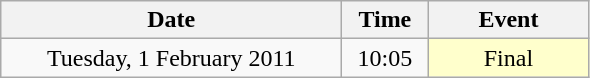<table class = "wikitable" style="text-align:center;">
<tr>
<th width=220>Date</th>
<th width=50>Time</th>
<th width=100>Event</th>
</tr>
<tr>
<td>Tuesday, 1 February 2011</td>
<td>10:05</td>
<td bgcolor=ffffcc>Final</td>
</tr>
</table>
